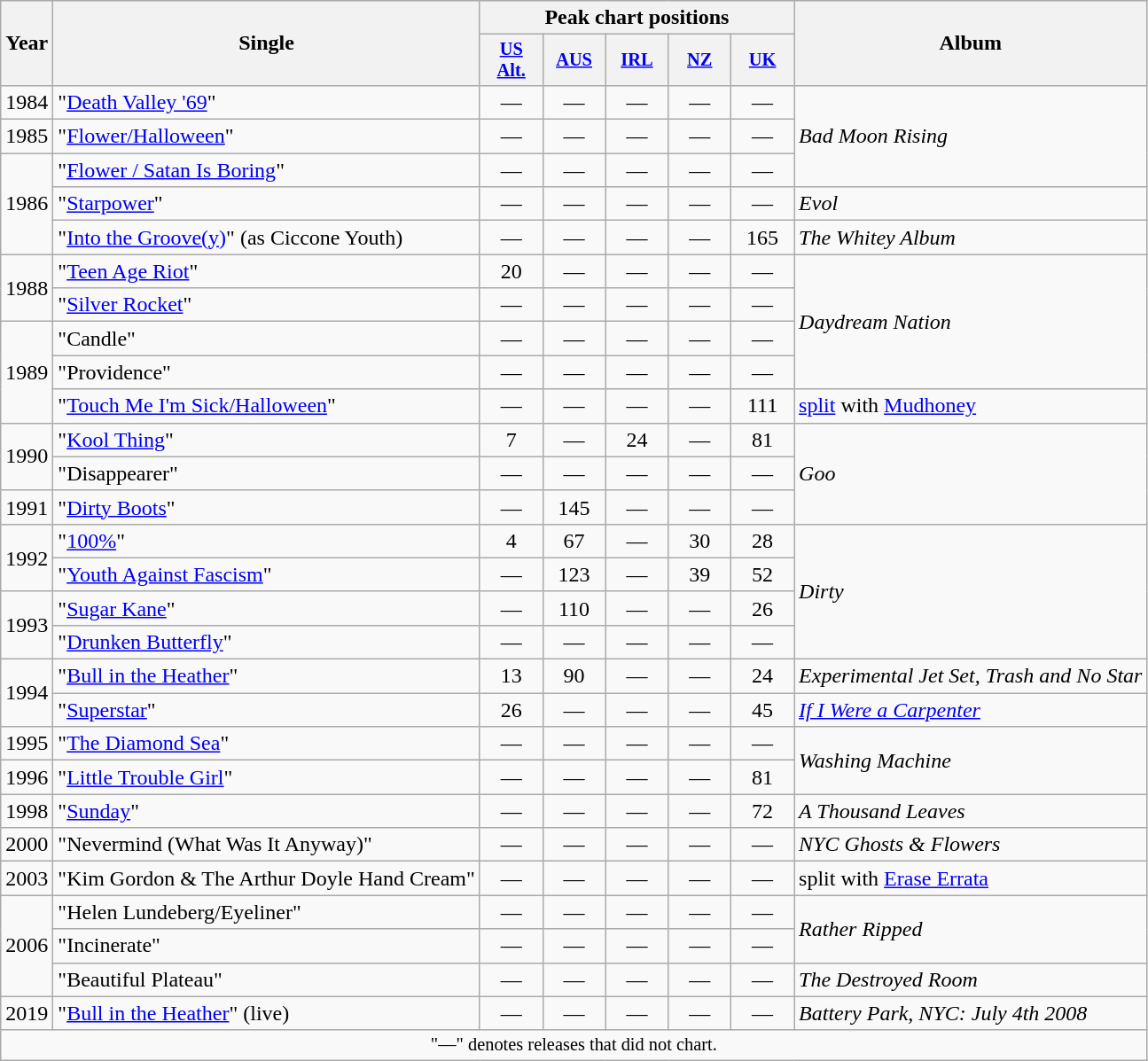<table class="wikitable">
<tr>
<th scope="col" rowspan="2">Year</th>
<th scope="col" rowspan="2">Single</th>
<th scope="col" colspan="5">Peak chart positions</th>
<th scope="col" rowspan="2">Album</th>
</tr>
<tr>
<th scope="col" style="width:3em;font-size:85%"><a href='#'>US<br>Alt.</a><br></th>
<th scope="col" style="width:3em;font-size:85%"><a href='#'>AUS</a><br></th>
<th scope="col" style="width:3em;font-size:85%"><a href='#'>IRL</a><br></th>
<th scope="col" style="width:3em;font-size:85%"><a href='#'>NZ</a><br></th>
<th scope="col" style="width:3em;font-size:85%"><a href='#'>UK</a><br></th>
</tr>
<tr>
<td align="center">1984</td>
<td>"<a href='#'>Death Valley '69</a>"</td>
<td align="center">—</td>
<td align="center">—</td>
<td align="center">—</td>
<td align="center">—</td>
<td align="center">—</td>
<td rowspan="3"><em>Bad Moon Rising</em></td>
</tr>
<tr>
<td align="center">1985</td>
<td>"<a href='#'>Flower/Halloween</a>"</td>
<td align="center">—</td>
<td align="center">—</td>
<td align="center">—</td>
<td align="center">—</td>
<td align="center">—</td>
</tr>
<tr>
<td align="center" rowspan="3">1986</td>
<td>"<a href='#'>Flower / Satan Is Boring</a>"</td>
<td align="center">—</td>
<td align="center">—</td>
<td align="center">—</td>
<td align="center">—</td>
<td align="center">—</td>
</tr>
<tr>
<td>"<a href='#'>Starpower</a>"</td>
<td align="center">—</td>
<td align="center">—</td>
<td align="center">—</td>
<td align="center">—</td>
<td align="center">—</td>
<td><em>Evol</em></td>
</tr>
<tr>
<td>"<a href='#'>Into the Groove(y)</a>" (as Ciccone Youth)</td>
<td align="center">—</td>
<td align="center">—</td>
<td align="center">—</td>
<td align="center">—</td>
<td align="center">165</td>
<td><em>The Whitey Album</em></td>
</tr>
<tr>
<td align="center" rowspan="2">1988</td>
<td>"<a href='#'>Teen Age Riot</a>"</td>
<td align="center">20</td>
<td align="center">—</td>
<td align="center">—</td>
<td align="center">—</td>
<td align="center">—</td>
<td rowspan="4"><em>Daydream Nation</em></td>
</tr>
<tr>
<td>"<a href='#'>Silver Rocket</a>"</td>
<td align="center">—</td>
<td align="center">—</td>
<td align="center">—</td>
<td align="center">—</td>
<td align="center">—</td>
</tr>
<tr>
<td align="center" rowspan="3">1989</td>
<td>"Candle"</td>
<td align="center">—</td>
<td align="center">—</td>
<td align="center">—</td>
<td align="center">—</td>
<td align="center">—</td>
</tr>
<tr>
<td>"Providence"</td>
<td align="center">—</td>
<td align="center">—</td>
<td align="center">—</td>
<td align="center">—</td>
<td align="center">—</td>
</tr>
<tr>
<td>"<a href='#'>Touch Me I'm Sick/Halloween</a>"</td>
<td align="center">—</td>
<td align="center">—</td>
<td align="center">—</td>
<td align="center">—</td>
<td align="center">111</td>
<td><a href='#'>split</a> with <a href='#'>Mudhoney</a></td>
</tr>
<tr>
<td align="center" rowspan="2">1990</td>
<td>"<a href='#'>Kool Thing</a>"</td>
<td align="center">7</td>
<td align="center">—</td>
<td align="center">24</td>
<td align="center">—</td>
<td align="center">81</td>
<td rowspan="3"><em>Goo</em></td>
</tr>
<tr>
<td>"Disappearer"</td>
<td align="center">—</td>
<td align="center">—</td>
<td align="center">—</td>
<td align="center">—</td>
<td align="center">—</td>
</tr>
<tr>
<td align="center">1991</td>
<td>"<a href='#'>Dirty Boots</a>"</td>
<td align="center">—</td>
<td align="center">145</td>
<td align="center">—</td>
<td align="center">—</td>
<td align="center">—</td>
</tr>
<tr>
<td align="center" rowspan="2">1992</td>
<td>"<a href='#'>100%</a>"</td>
<td align="center">4</td>
<td align="center">67</td>
<td align="center">—</td>
<td align="center">30</td>
<td align="center">28</td>
<td rowspan="4"><em>Dirty</em></td>
</tr>
<tr>
<td>"<a href='#'>Youth Against Fascism</a>"</td>
<td align="center">—</td>
<td align="center">123</td>
<td align="center">—</td>
<td align="center">39</td>
<td align="center">52</td>
</tr>
<tr>
<td align="center" rowspan="2">1993</td>
<td>"<a href='#'>Sugar Kane</a>"</td>
<td align="center">—</td>
<td align="center">110</td>
<td align="center">—</td>
<td align="center">—</td>
<td align="center">26</td>
</tr>
<tr>
<td>"<a href='#'>Drunken Butterfly</a>"</td>
<td align="center">—</td>
<td align="center">—</td>
<td align="center">—</td>
<td align="center">—</td>
<td align="center">—</td>
</tr>
<tr>
<td align="center" rowspan="2">1994</td>
<td>"<a href='#'>Bull in the Heather</a>"</td>
<td align="center">13</td>
<td align="center">90</td>
<td align="center">—</td>
<td align="center">—</td>
<td align="center">24</td>
<td><em>Experimental Jet Set, Trash and No Star</em></td>
</tr>
<tr>
<td>"<a href='#'>Superstar</a>"</td>
<td align="center">26</td>
<td align="center">—</td>
<td align="center">—</td>
<td align="center">—</td>
<td align="center">45</td>
<td><em><a href='#'>If I Were a Carpenter</a></em></td>
</tr>
<tr>
<td align="center">1995</td>
<td>"<a href='#'>The Diamond Sea</a>"</td>
<td align="center">—</td>
<td align="center">—</td>
<td align="center">—</td>
<td align="center">—</td>
<td align="center">—</td>
<td rowspan="2"><em>Washing Machine</em></td>
</tr>
<tr>
<td align="center">1996</td>
<td>"<a href='#'>Little Trouble Girl</a>"</td>
<td align="center">—</td>
<td align="center">—</td>
<td align="center">—</td>
<td align="center">—</td>
<td align="center">81</td>
</tr>
<tr>
<td align="center">1998</td>
<td>"<a href='#'>Sunday</a>"</td>
<td align="center">—</td>
<td align="center">—</td>
<td align="center">—</td>
<td align="center">—</td>
<td align="center">72</td>
<td><em>A Thousand Leaves</em></td>
</tr>
<tr>
<td align="center">2000</td>
<td>"Nevermind (What Was It Anyway)"</td>
<td align="center">—</td>
<td align="center">—</td>
<td align="center">—</td>
<td align="center">—</td>
<td align="center">—</td>
<td><em>NYC Ghosts & Flowers</em></td>
</tr>
<tr>
<td align="center">2003</td>
<td>"Kim Gordon & The Arthur Doyle Hand Cream"</td>
<td align="center">—</td>
<td align="center">—</td>
<td align="center">—</td>
<td align="center">—</td>
<td align="center">—</td>
<td>split with <a href='#'>Erase Errata</a></td>
</tr>
<tr>
<td align="center" rowspan="3">2006</td>
<td>"Helen Lundeberg/Eyeliner"</td>
<td align="center">—</td>
<td align="center">—</td>
<td align="center">—</td>
<td align="center">—</td>
<td align="center">—</td>
<td rowspan="2"><em>Rather Ripped</em></td>
</tr>
<tr>
<td>"Incinerate"</td>
<td align="center">—</td>
<td align="center">—</td>
<td align="center">—</td>
<td align="center">—</td>
<td align="center">—</td>
</tr>
<tr>
<td>"Beautiful Plateau"</td>
<td align="center">—</td>
<td align="center">—</td>
<td align="center">—</td>
<td align="center">—</td>
<td align="center">—</td>
<td><em>The Destroyed Room</em></td>
</tr>
<tr>
<td align="center">2019</td>
<td>"<a href='#'>Bull in the Heather</a>" (live)</td>
<td align="center">—</td>
<td align="center">—</td>
<td align="center">—</td>
<td align="center">—</td>
<td align="center">—</td>
<td><em>Battery Park, NYC: July 4th 2008</em></td>
</tr>
<tr>
<td align="center" colspan="8" style="font-size: 85%">"—" denotes releases that did not chart.</td>
</tr>
</table>
